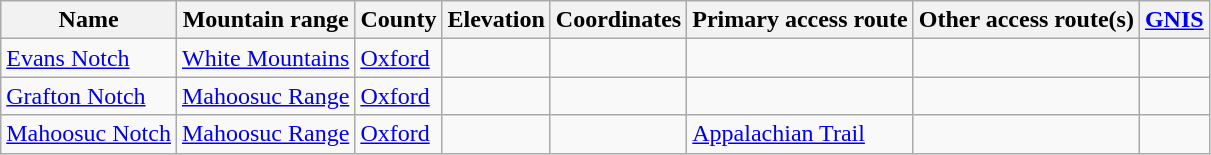<table class="wikitable sortable">
<tr>
<th>Name</th>
<th>Mountain range</th>
<th>County</th>
<th>Elevation</th>
<th>Coordinates</th>
<th>Primary access route</th>
<th>Other access route(s)</th>
<th><a href='#'>GNIS</a></th>
</tr>
<tr>
<td><a href='#'>Evans Notch</a></td>
<td><a href='#'>White Mountains</a></td>
<td><a href='#'>Oxford</a></td>
<td></td>
<td></td>
<td></td>
<td></td>
<td></td>
</tr>
<tr>
<td><a href='#'>Grafton Notch</a></td>
<td><a href='#'>Mahoosuc Range</a></td>
<td><a href='#'>Oxford</a></td>
<td></td>
<td></td>
<td></td>
<td></td>
<td></td>
</tr>
<tr>
<td><a href='#'>Mahoosuc Notch</a></td>
<td><a href='#'>Mahoosuc Range</a></td>
<td><a href='#'>Oxford</a></td>
<td></td>
<td></td>
<td><a href='#'>Appalachian Trail</a></td>
<td></td>
<td></td>
</tr>
</table>
